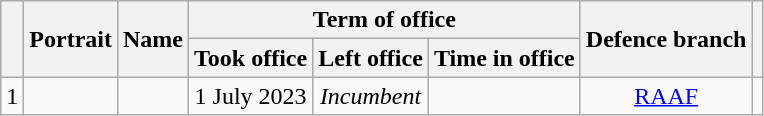<table class="wikitable" style="text-align:center">
<tr>
<th rowspan=2></th>
<th rowspan=2>Portrait</th>
<th rowspan=2>Name<br></th>
<th colspan=3>Term of office</th>
<th rowspan=2>Defence branch</th>
<th rowspan=2></th>
</tr>
<tr>
<th>Took office</th>
<th>Left office</th>
<th>Time in office</th>
</tr>
<tr>
<td>1</td>
<td></td>
<td> </td>
<td>1 July 2023</td>
<td><em>Incumbent</em></td>
<td></td>
<td><a href='#'>RAAF</a></td>
<td></td>
</tr>
</table>
